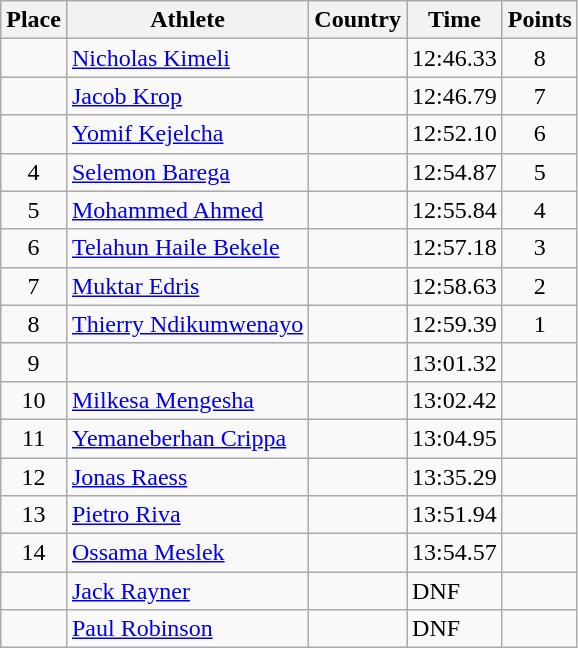<table class="wikitable">
<tr>
<th>Place</th>
<th>Athlete</th>
<th>Country</th>
<th>Time</th>
<th>Points</th>
</tr>
<tr>
<td align=center></td>
<td><a href='#'>Nicholas Kimeli</a></td>
<td></td>
<td>12:46.33</td>
<td align=center>8</td>
</tr>
<tr>
<td align=center></td>
<td><a href='#'>Jacob Krop</a></td>
<td></td>
<td>12:46.79</td>
<td align=center>7</td>
</tr>
<tr>
<td align=center></td>
<td><a href='#'>Yomif Kejelcha</a></td>
<td></td>
<td>12:52.10</td>
<td align=center>6</td>
</tr>
<tr>
<td align=center>4</td>
<td><a href='#'>Selemon Barega</a></td>
<td></td>
<td>12:54.87</td>
<td align=center>5</td>
</tr>
<tr>
<td align=center>5</td>
<td><a href='#'>Mohammed Ahmed</a></td>
<td></td>
<td>12:55.84</td>
<td align=center>4</td>
</tr>
<tr>
<td align=center>6</td>
<td><a href='#'>Telahun Haile Bekele</a></td>
<td></td>
<td>12:57.18</td>
<td align=center>3</td>
</tr>
<tr>
<td align=center>7</td>
<td><a href='#'>Muktar Edris</a></td>
<td></td>
<td>12:58.63</td>
<td align=center>2</td>
</tr>
<tr>
<td align=center>8</td>
<td><a href='#'>Thierry Ndikumwenayo</a></td>
<td></td>
<td>12:59.39</td>
<td align=center>1</td>
</tr>
<tr>
<td align=center>9</td>
<td></td>
<td></td>
<td>13:01.32</td>
<td align=center></td>
</tr>
<tr>
<td align=center>10</td>
<td><a href='#'>Milkesa Mengesha</a></td>
<td></td>
<td>13:02.42</td>
<td align=center></td>
</tr>
<tr>
<td align=center>11</td>
<td><a href='#'>Yemaneberhan Crippa</a></td>
<td></td>
<td>13:04.95</td>
<td align=center></td>
</tr>
<tr>
<td align=center>12</td>
<td><a href='#'>Jonas Raess</a></td>
<td></td>
<td>13:35.29</td>
<td align=center></td>
</tr>
<tr>
<td align=center>13</td>
<td><a href='#'>Pietro Riva</a></td>
<td></td>
<td>13:51.94</td>
<td align=center></td>
</tr>
<tr>
<td align=center>14</td>
<td><a href='#'>Ossama Meslek</a></td>
<td></td>
<td>13:54.57</td>
<td align=center></td>
</tr>
<tr>
<td align=center></td>
<td><a href='#'>Jack Rayner</a></td>
<td></td>
<td>DNF</td>
<td align=center></td>
</tr>
<tr>
<td align=center></td>
<td><a href='#'>Paul Robinson</a></td>
<td></td>
<td>DNF</td>
<td align=center></td>
</tr>
</table>
